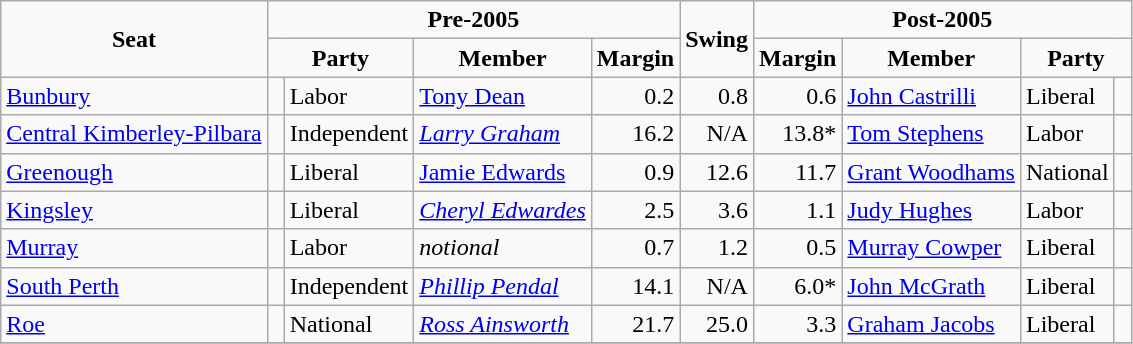<table class="wikitable">
<tr>
<td rowspan="2" style="text-align:center"><strong>Seat</strong></td>
<td colspan="4" style="text-align:center"><strong>Pre-2005</strong></td>
<td rowspan="2" style="text-align:center"><strong>Swing</strong></td>
<td colspan="4" style="text-align:center"><strong>Post-2005</strong></td>
</tr>
<tr>
<td colspan="2" style="text-align:center"><strong>Party</strong></td>
<td style="text-align:center"><strong>Member</strong></td>
<td style="text-align:center"><strong>Margin</strong></td>
<td style="text-align:center"><strong>Margin</strong></td>
<td style="text-align:center"><strong>Member</strong></td>
<td colspan="2" style="text-align:center"><strong>Party</strong></td>
</tr>
<tr>
<td><a href='#'>Bunbury</a></td>
<td> </td>
<td>Labor</td>
<td><a href='#'>Tony Dean</a></td>
<td style="text-align:right;">0.2</td>
<td style="text-align:right;">0.8</td>
<td style="text-align:right;">0.6</td>
<td><a href='#'>John Castrilli</a></td>
<td>Liberal</td>
<td> </td>
</tr>
<tr>
<td><a href='#'>Central Kimberley-Pilbara</a></td>
<td> </td>
<td>Independent</td>
<td><em><a href='#'>Larry Graham</a></em></td>
<td style="text-align:right;">16.2</td>
<td style="text-align:right;">N/A</td>
<td style="text-align:right;">13.8*</td>
<td><a href='#'>Tom Stephens</a></td>
<td>Labor</td>
<td> </td>
</tr>
<tr>
<td><a href='#'>Greenough</a></td>
<td> </td>
<td>Liberal</td>
<td><a href='#'>Jamie Edwards</a></td>
<td style="text-align:right;">0.9</td>
<td style="text-align:right;">12.6</td>
<td style="text-align:right;">11.7</td>
<td><a href='#'>Grant Woodhams</a></td>
<td>National</td>
<td> </td>
</tr>
<tr>
<td><a href='#'>Kingsley</a></td>
<td> </td>
<td>Liberal</td>
<td><em><a href='#'>Cheryl Edwardes</a></em></td>
<td style="text-align:right;">2.5</td>
<td style="text-align:right;">3.6</td>
<td style="text-align:right;">1.1</td>
<td><a href='#'>Judy Hughes</a></td>
<td>Labor</td>
<td> </td>
</tr>
<tr>
<td><a href='#'>Murray</a></td>
<td> </td>
<td>Labor</td>
<td><em>notional</em></td>
<td style="text-align:right;">0.7</td>
<td style="text-align:right;">1.2</td>
<td style="text-align:right;">0.5</td>
<td><a href='#'>Murray Cowper</a></td>
<td>Liberal</td>
<td> </td>
</tr>
<tr>
<td><a href='#'>South Perth</a></td>
<td> </td>
<td>Independent</td>
<td><em><a href='#'>Phillip Pendal</a></em></td>
<td style="text-align:right;">14.1</td>
<td style="text-align:right;">N/A</td>
<td style="text-align:right;">6.0*</td>
<td><a href='#'>John McGrath</a></td>
<td>Liberal</td>
<td> </td>
</tr>
<tr>
<td><a href='#'>Roe</a></td>
<td> </td>
<td>National</td>
<td><em><a href='#'>Ross Ainsworth</a></em></td>
<td style="text-align:right;">21.7</td>
<td style="text-align:right;">25.0</td>
<td style="text-align:right;">3.3</td>
<td><a href='#'>Graham Jacobs</a></td>
<td>Liberal</td>
<td> </td>
</tr>
<tr>
</tr>
</table>
